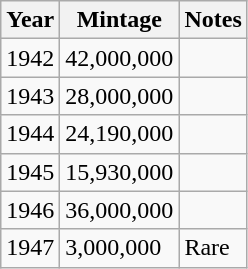<table class="wikitable">
<tr>
<th scope="col">Year</th>
<th scope="col">Mintage</th>
<th scope="col">Notes</th>
</tr>
<tr>
<td>1942</td>
<td>42,000,000</td>
<td></td>
</tr>
<tr>
<td>1943</td>
<td>28,000,000</td>
<td></td>
</tr>
<tr>
<td>1944</td>
<td>24,190,000</td>
<td></td>
</tr>
<tr>
<td>1945</td>
<td>15,930,000</td>
<td></td>
</tr>
<tr>
<td>1946</td>
<td>36,000,000</td>
<td></td>
</tr>
<tr>
<td>1947</td>
<td>3,000,000</td>
<td>Rare</td>
</tr>
</table>
